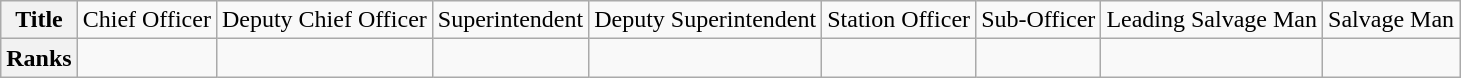<table class="wikitable">
<tr style="text-align:center;">
<th>Title</th>
<td>Chief Officer</td>
<td>Deputy Chief Officer</td>
<td>Superintendent</td>
<td>Deputy Superintendent</td>
<td>Station Officer</td>
<td>Sub-Officer</td>
<td>Leading Salvage Man</td>
<td>Salvage Man</td>
</tr>
<tr style="text-align:center;">
<th>Ranks</th>
<td></td>
<td></td>
<td></td>
<td></td>
<td></td>
<td></td>
<td></td>
<td></td>
</tr>
</table>
